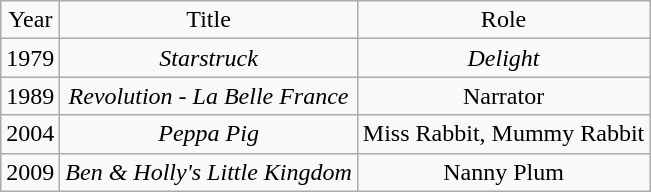<table class = "wikitable plainrowheaders sortable">
<tr>
<td align=center>Year</td>
<td align=center>Title</td>
<td align=center>Role</td>
</tr>
<tr>
<td align=center>1979</td>
<td align=center><em>Starstruck</em></td>
<td align=center><em>Delight</em> </td>
</tr>
<tr>
<td align=center>1989</td>
<td align=center><em>Revolution - La Belle France</em></td>
<td align=center>Narrator</td>
</tr>
<tr>
<td align=center>2004</td>
<td align=center><em>Peppa Pig</em></td>
<td align=center>Miss Rabbit, Mummy Rabbit</td>
</tr>
<tr>
<td align=center>2009</td>
<td align=center><em>Ben & Holly's Little Kingdom</em></td>
<td align=center>Nanny Plum</td>
</tr>
</table>
